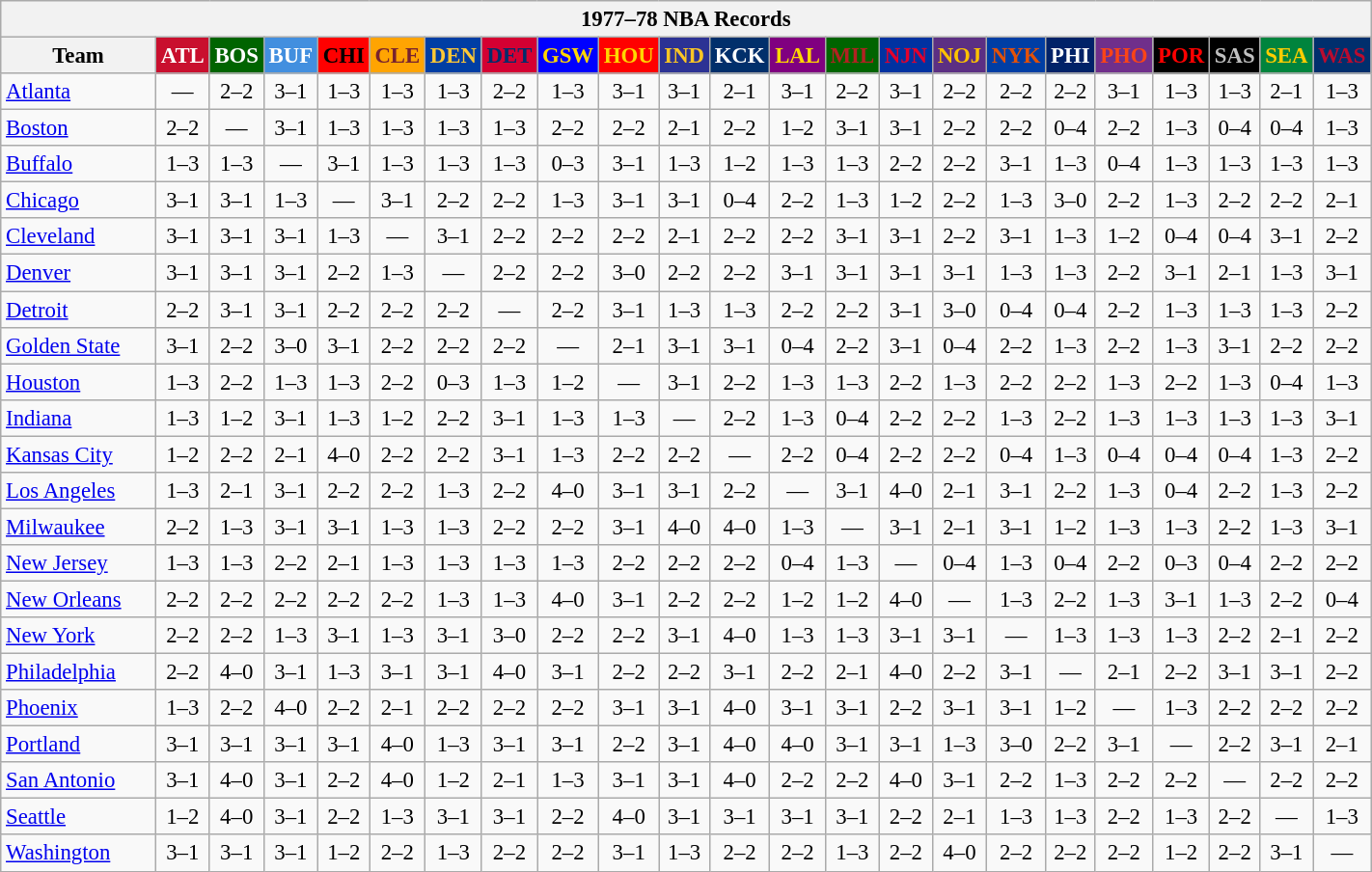<table class="wikitable" style="font-size:95%; text-align:center;">
<tr>
<th colspan=23>1977–78 NBA Records</th>
</tr>
<tr>
<th width=100>Team</th>
<th style="background:#C90F2E;color:#FFFFFF;width=35">ATL</th>
<th style="background:#006400;color:#FFFFFF;width=35">BOS</th>
<th style="background:#428FDF;color:#FFFFFF;width=35">BUF</th>
<th style="background:#FF0000;color:#000000;width=35">CHI</th>
<th style="background:#FFA402;color:#77222F;width=35">CLE</th>
<th style="background:#003EA4;color:#FDC835;width=35">DEN</th>
<th style="background:#D40032;color:#012D6C;width=35">DET</th>
<th style="background:#0000FF;color:#FFD700;width=35">GSW</th>
<th style="background:#FF0000;color:#FFD700;width=35">HOU</th>
<th style="background:#2C3294;color:#FCC624;width=35">IND</th>
<th style="background:#012F6B;color:#FFFFFF;width=35">KCK</th>
<th style="background:#800080;color:#FFD700;width=35">LAL</th>
<th style="background:#006400;color:#B22222;width=35">MIL</th>
<th style="background:#0032A1;color:#E5002B;width=35">NJN</th>
<th style="background:#5C2F83;color:#FCC200;width=35">NOJ</th>
<th style="background:#003EA4;color:#E35208;width=35">NYK</th>
<th style="background:#012268;color:#FFFFFF;width=35">PHI</th>
<th style="background:#702F8B;color:#FA4417;width=35">PHO</th>
<th style="background:#000000;color:#FF0000;width=35">POR</th>
<th style="background:#000000;color:#C0C0C0;width=35">SAS</th>
<th style="background:#00843D;color:#FFCD01;width=35">SEA</th>
<th style="background:#012F6D;color:#BA0C2F;width=35">WAS</th>
</tr>
<tr>
<td style="text-align:left;"><a href='#'>Atlanta</a></td>
<td>—</td>
<td>2–2</td>
<td>3–1</td>
<td>1–3</td>
<td>1–3</td>
<td>1–3</td>
<td>2–2</td>
<td>1–3</td>
<td>3–1</td>
<td>3–1</td>
<td>2–1</td>
<td>3–1</td>
<td>2–2</td>
<td>3–1</td>
<td>2–2</td>
<td>2–2</td>
<td>2–2</td>
<td>3–1</td>
<td>1–3</td>
<td>1–3</td>
<td>2–1</td>
<td>1–3</td>
</tr>
<tr>
<td style="text-align:left;"><a href='#'>Boston</a></td>
<td>2–2</td>
<td>—</td>
<td>3–1</td>
<td>1–3</td>
<td>1–3</td>
<td>1–3</td>
<td>1–3</td>
<td>2–2</td>
<td>2–2</td>
<td>2–1</td>
<td>2–2</td>
<td>1–2</td>
<td>3–1</td>
<td>3–1</td>
<td>2–2</td>
<td>2–2</td>
<td>0–4</td>
<td>2–2</td>
<td>1–3</td>
<td>0–4</td>
<td>0–4</td>
<td>1–3</td>
</tr>
<tr>
<td style="text-align:left;"><a href='#'>Buffalo</a></td>
<td>1–3</td>
<td>1–3</td>
<td>—</td>
<td>3–1</td>
<td>1–3</td>
<td>1–3</td>
<td>1–3</td>
<td>0–3</td>
<td>3–1</td>
<td>1–3</td>
<td>1–2</td>
<td>1–3</td>
<td>1–3</td>
<td>2–2</td>
<td>2–2</td>
<td>3–1</td>
<td>1–3</td>
<td>0–4</td>
<td>1–3</td>
<td>1–3</td>
<td>1–3</td>
<td>1–3</td>
</tr>
<tr>
<td style="text-align:left;"><a href='#'>Chicago</a></td>
<td>3–1</td>
<td>3–1</td>
<td>1–3</td>
<td>—</td>
<td>3–1</td>
<td>2–2</td>
<td>2–2</td>
<td>1–3</td>
<td>3–1</td>
<td>3–1</td>
<td>0–4</td>
<td>2–2</td>
<td>1–3</td>
<td>1–2</td>
<td>2–2</td>
<td>1–3</td>
<td>3–0</td>
<td>2–2</td>
<td>1–3</td>
<td>2–2</td>
<td>2–2</td>
<td>2–1</td>
</tr>
<tr>
<td style="text-align:left;"><a href='#'>Cleveland</a></td>
<td>3–1</td>
<td>3–1</td>
<td>3–1</td>
<td>1–3</td>
<td>—</td>
<td>3–1</td>
<td>2–2</td>
<td>2–2</td>
<td>2–2</td>
<td>2–1</td>
<td>2–2</td>
<td>2–2</td>
<td>3–1</td>
<td>3–1</td>
<td>2–2</td>
<td>3–1</td>
<td>1–3</td>
<td>1–2</td>
<td>0–4</td>
<td>0–4</td>
<td>3–1</td>
<td>2–2</td>
</tr>
<tr>
<td style="text-align:left;"><a href='#'>Denver</a></td>
<td>3–1</td>
<td>3–1</td>
<td>3–1</td>
<td>2–2</td>
<td>1–3</td>
<td>—</td>
<td>2–2</td>
<td>2–2</td>
<td>3–0</td>
<td>2–2</td>
<td>2–2</td>
<td>3–1</td>
<td>3–1</td>
<td>3–1</td>
<td>3–1</td>
<td>1–3</td>
<td>1–3</td>
<td>2–2</td>
<td>3–1</td>
<td>2–1</td>
<td>1–3</td>
<td>3–1</td>
</tr>
<tr>
<td style="text-align:left;"><a href='#'>Detroit</a></td>
<td>2–2</td>
<td>3–1</td>
<td>3–1</td>
<td>2–2</td>
<td>2–2</td>
<td>2–2</td>
<td>—</td>
<td>2–2</td>
<td>3–1</td>
<td>1–3</td>
<td>1–3</td>
<td>2–2</td>
<td>2–2</td>
<td>3–1</td>
<td>3–0</td>
<td>0–4</td>
<td>0–4</td>
<td>2–2</td>
<td>1–3</td>
<td>1–3</td>
<td>1–3</td>
<td>2–2</td>
</tr>
<tr>
<td style="text-align:left;"><a href='#'>Golden State</a></td>
<td>3–1</td>
<td>2–2</td>
<td>3–0</td>
<td>3–1</td>
<td>2–2</td>
<td>2–2</td>
<td>2–2</td>
<td>—</td>
<td>2–1</td>
<td>3–1</td>
<td>3–1</td>
<td>0–4</td>
<td>2–2</td>
<td>3–1</td>
<td>0–4</td>
<td>2–2</td>
<td>1–3</td>
<td>2–2</td>
<td>1–3</td>
<td>3–1</td>
<td>2–2</td>
<td>2–2</td>
</tr>
<tr>
<td style="text-align:left;"><a href='#'>Houston</a></td>
<td>1–3</td>
<td>2–2</td>
<td>1–3</td>
<td>1–3</td>
<td>2–2</td>
<td>0–3</td>
<td>1–3</td>
<td>1–2</td>
<td>—</td>
<td>3–1</td>
<td>2–2</td>
<td>1–3</td>
<td>1–3</td>
<td>2–2</td>
<td>1–3</td>
<td>2–2</td>
<td>2–2</td>
<td>1–3</td>
<td>2–2</td>
<td>1–3</td>
<td>0–4</td>
<td>1–3</td>
</tr>
<tr>
<td style="text-align:left;"><a href='#'>Indiana</a></td>
<td>1–3</td>
<td>1–2</td>
<td>3–1</td>
<td>1–3</td>
<td>1–2</td>
<td>2–2</td>
<td>3–1</td>
<td>1–3</td>
<td>1–3</td>
<td>—</td>
<td>2–2</td>
<td>1–3</td>
<td>0–4</td>
<td>2–2</td>
<td>2–2</td>
<td>1–3</td>
<td>2–2</td>
<td>1–3</td>
<td>1–3</td>
<td>1–3</td>
<td>1–3</td>
<td>3–1</td>
</tr>
<tr>
<td style="text-align:left;"><a href='#'>Kansas City</a></td>
<td>1–2</td>
<td>2–2</td>
<td>2–1</td>
<td>4–0</td>
<td>2–2</td>
<td>2–2</td>
<td>3–1</td>
<td>1–3</td>
<td>2–2</td>
<td>2–2</td>
<td>—</td>
<td>2–2</td>
<td>0–4</td>
<td>2–2</td>
<td>2–2</td>
<td>0–4</td>
<td>1–3</td>
<td>0–4</td>
<td>0–4</td>
<td>0–4</td>
<td>1–3</td>
<td>2–2</td>
</tr>
<tr>
<td style="text-align:left;"><a href='#'>Los Angeles</a></td>
<td>1–3</td>
<td>2–1</td>
<td>3–1</td>
<td>2–2</td>
<td>2–2</td>
<td>1–3</td>
<td>2–2</td>
<td>4–0</td>
<td>3–1</td>
<td>3–1</td>
<td>2–2</td>
<td>—</td>
<td>3–1</td>
<td>4–0</td>
<td>2–1</td>
<td>3–1</td>
<td>2–2</td>
<td>1–3</td>
<td>0–4</td>
<td>2–2</td>
<td>1–3</td>
<td>2–2</td>
</tr>
<tr>
<td style="text-align:left;"><a href='#'>Milwaukee</a></td>
<td>2–2</td>
<td>1–3</td>
<td>3–1</td>
<td>3–1</td>
<td>1–3</td>
<td>1–3</td>
<td>2–2</td>
<td>2–2</td>
<td>3–1</td>
<td>4–0</td>
<td>4–0</td>
<td>1–3</td>
<td>—</td>
<td>3–1</td>
<td>2–1</td>
<td>3–1</td>
<td>1–2</td>
<td>1–3</td>
<td>1–3</td>
<td>2–2</td>
<td>1–3</td>
<td>3–1</td>
</tr>
<tr>
<td style="text-align:left;"><a href='#'>New Jersey</a></td>
<td>1–3</td>
<td>1–3</td>
<td>2–2</td>
<td>2–1</td>
<td>1–3</td>
<td>1–3</td>
<td>1–3</td>
<td>1–3</td>
<td>2–2</td>
<td>2–2</td>
<td>2–2</td>
<td>0–4</td>
<td>1–3</td>
<td>—</td>
<td>0–4</td>
<td>1–3</td>
<td>0–4</td>
<td>2–2</td>
<td>0–3</td>
<td>0–4</td>
<td>2–2</td>
<td>2–2</td>
</tr>
<tr>
<td style="text-align:left;"><a href='#'>New Orleans</a></td>
<td>2–2</td>
<td>2–2</td>
<td>2–2</td>
<td>2–2</td>
<td>2–2</td>
<td>1–3</td>
<td>1–3</td>
<td>4–0</td>
<td>3–1</td>
<td>2–2</td>
<td>2–2</td>
<td>1–2</td>
<td>1–2</td>
<td>4–0</td>
<td>—</td>
<td>1–3</td>
<td>2–2</td>
<td>1–3</td>
<td>3–1</td>
<td>1–3</td>
<td>2–2</td>
<td>0–4</td>
</tr>
<tr>
<td style="text-align:left;"><a href='#'>New York</a></td>
<td>2–2</td>
<td>2–2</td>
<td>1–3</td>
<td>3–1</td>
<td>1–3</td>
<td>3–1</td>
<td>3–0</td>
<td>2–2</td>
<td>2–2</td>
<td>3–1</td>
<td>4–0</td>
<td>1–3</td>
<td>1–3</td>
<td>3–1</td>
<td>3–1</td>
<td>—</td>
<td>1–3</td>
<td>1–3</td>
<td>1–3</td>
<td>2–2</td>
<td>2–1</td>
<td>2–2</td>
</tr>
<tr>
<td style="text-align:left;"><a href='#'>Philadelphia</a></td>
<td>2–2</td>
<td>4–0</td>
<td>3–1</td>
<td>1–3</td>
<td>3–1</td>
<td>3–1</td>
<td>4–0</td>
<td>3–1</td>
<td>2–2</td>
<td>2–2</td>
<td>3–1</td>
<td>2–2</td>
<td>2–1</td>
<td>4–0</td>
<td>2–2</td>
<td>3–1</td>
<td>—</td>
<td>2–1</td>
<td>2–2</td>
<td>3–1</td>
<td>3–1</td>
<td>2–2</td>
</tr>
<tr>
<td style="text-align:left;"><a href='#'>Phoenix</a></td>
<td>1–3</td>
<td>2–2</td>
<td>4–0</td>
<td>2–2</td>
<td>2–1</td>
<td>2–2</td>
<td>2–2</td>
<td>2–2</td>
<td>3–1</td>
<td>3–1</td>
<td>4–0</td>
<td>3–1</td>
<td>3–1</td>
<td>2–2</td>
<td>3–1</td>
<td>3–1</td>
<td>1–2</td>
<td>—</td>
<td>1–3</td>
<td>2–2</td>
<td>2–2</td>
<td>2–2</td>
</tr>
<tr>
<td style="text-align:left;"><a href='#'>Portland</a></td>
<td>3–1</td>
<td>3–1</td>
<td>3–1</td>
<td>3–1</td>
<td>4–0</td>
<td>1–3</td>
<td>3–1</td>
<td>3–1</td>
<td>2–2</td>
<td>3–1</td>
<td>4–0</td>
<td>4–0</td>
<td>3–1</td>
<td>3–1</td>
<td>1–3</td>
<td>3–0</td>
<td>2–2</td>
<td>3–1</td>
<td>—</td>
<td>2–2</td>
<td>3–1</td>
<td>2–1</td>
</tr>
<tr>
<td style="text-align:left;"><a href='#'>San Antonio</a></td>
<td>3–1</td>
<td>4–0</td>
<td>3–1</td>
<td>2–2</td>
<td>4–0</td>
<td>1–2</td>
<td>2–1</td>
<td>1–3</td>
<td>3–1</td>
<td>3–1</td>
<td>4–0</td>
<td>2–2</td>
<td>2–2</td>
<td>4–0</td>
<td>3–1</td>
<td>2–2</td>
<td>1–3</td>
<td>2–2</td>
<td>2–2</td>
<td>—</td>
<td>2–2</td>
<td>2–2</td>
</tr>
<tr>
<td style="text-align:left;"><a href='#'>Seattle</a></td>
<td>1–2</td>
<td>4–0</td>
<td>3–1</td>
<td>2–2</td>
<td>1–3</td>
<td>3–1</td>
<td>3–1</td>
<td>2–2</td>
<td>4–0</td>
<td>3–1</td>
<td>3–1</td>
<td>3–1</td>
<td>3–1</td>
<td>2–2</td>
<td>2–1</td>
<td>1–3</td>
<td>1–3</td>
<td>2–2</td>
<td>1–3</td>
<td>2–2</td>
<td>—</td>
<td>1–3</td>
</tr>
<tr>
<td style="text-align:left;"><a href='#'>Washington</a></td>
<td>3–1</td>
<td>3–1</td>
<td>3–1</td>
<td>1–2</td>
<td>2–2</td>
<td>1–3</td>
<td>2–2</td>
<td>2–2</td>
<td>3–1</td>
<td>1–3</td>
<td>2–2</td>
<td>2–2</td>
<td>1–3</td>
<td>2–2</td>
<td>4–0</td>
<td>2–2</td>
<td>2–2</td>
<td>2–2</td>
<td>1–2</td>
<td>2–2</td>
<td>3–1</td>
<td>—</td>
</tr>
</table>
